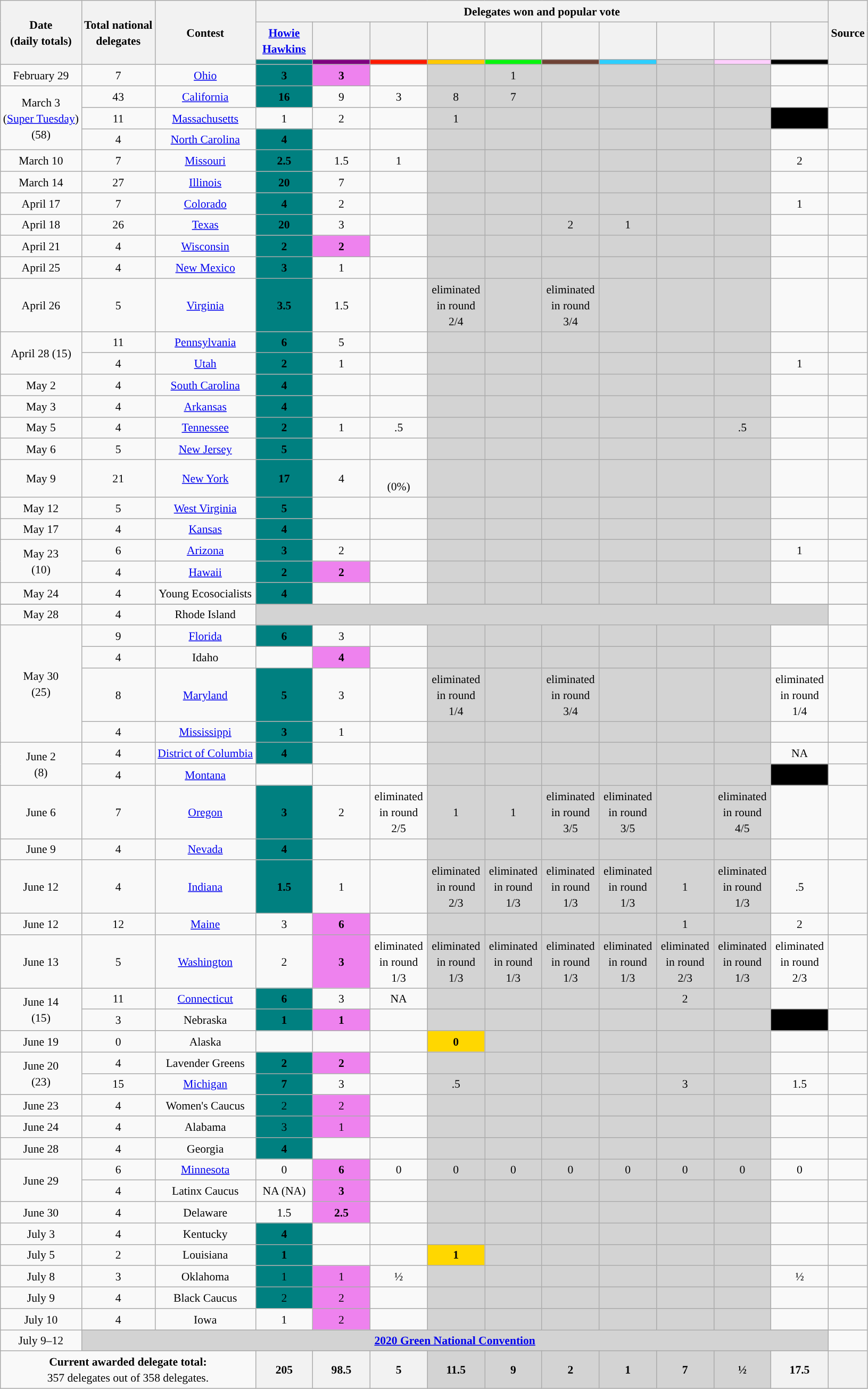<table class="wikitable" style="text-align:center;font-size:90%;line-height:20px">
<tr>
<th rowspan=3>Date<br>(daily totals)</th>
<th rowspan=3>Total national<br>delegates</th>
<th rowspan=3>Contest</th>
<th colspan=10>Delegates won and popular vote</th>
<th rowspan=3>Source</th>
</tr>
<tr>
<th style="width:65px;"><a href='#'>Howie Hawkins</a></th>
<th style="width:65px;"></th>
<th style="width:65px;"></th>
<th style="width:65px;"></th>
<th style="width:65px;"></th>
<th style="width:65px;"></th>
<th style="width:65px;"></th>
<th style="width:65px;"></th>
<th style="width:65px;"></th>
<th style="width:65px;"></th>
</tr>
<tr>
<th style="background:#008080;"></th>
<th style="background:#800080;"></th>
<th style="background:#FF1A00;"></th>
<th style="background:#ffc800;"></th>
<th style="background:#07f50d;"></th>
<th style="background:#6f4235;"></th>
<th style="background:#2dcfff;"></th>
<th style="background:lightgrey;"></th>
<th style="background:#ffcffd;"></th>
<th style="background:#000000;"></th>
</tr>
<tr>
<td>February 29</td>
<td>7</td>
<td><a href='#'>Ohio</a></td>
<td style="background: teal;"><strong>3 <br> </strong></td>
<td style="background: violet;"><strong>3</strong><br> </td>
<td><br> </td>
<td style="background: lightgrey;"><br> </td>
<td style="background: lightgrey;">1 <br> </td>
<td style="background: lightgrey;"><br> </td>
<td style="background: lightgrey;"><br> </td>
<td style="background: lightgrey;"></td>
<td style="background: lightgrey;"><br> </td>
<td><br></td>
<td></td>
</tr>
<tr>
<td rowspan="3">March 3 <br> (<a href='#'>Super Tuesday</a>)<br>(58)</td>
<td>43</td>
<td><a href='#'>California</a></td>
<td style="background: teal;"><strong>16 <br> </strong></td>
<td>9 <br> </td>
<td>3 <br> </td>
<td style="background: lightgrey;">8 <br> </td>
<td style="background: lightgrey;">7 <br> </td>
<td style="background: lightgrey;"><br></td>
<td style="background: lightgrey;"><br></td>
<td style="background: lightgrey;"><br></td>
<td style="background: lightgrey;"></td>
<td><br></td>
<td></td>
</tr>
<tr>
<td>11</td>
<td><a href='#'>Massachusetts</a></td>
<td>1 <br> </td>
<td>2 <br> </td>
<td><br> </td>
<td style="background: lightgrey;">1 <br> </td>
<td style="background: lightgrey;"></td>
<td style="background: lightgrey;"><br> </td>
<td style="background: lightgrey;"></td>
<td style="background: lightgrey;"></td>
<td style="background: lightgrey;"></td>
<td style="background: black;"><strong></strong></td>
<td></td>
</tr>
<tr>
<td>4</td>
<td><a href='#'>North Carolina</a></td>
<td style="background: teal;"><strong>4 <br> </strong></td>
<td><br></td>
<td><br></td>
<td style="background: lightgrey;"><br></td>
<td style="background: lightgrey;"><br></td>
<td style="background: lightgrey;"><br></td>
<td style="background: lightgrey;"><br></td>
<td style="background: lightgrey;"><br></td>
<td style="background: lightgrey;"></td>
<td><br> </td>
<td></td>
</tr>
<tr>
<td>March 10</td>
<td>7</td>
<td><a href='#'>Missouri</a></td>
<td style="background: teal;"><strong>2.5 <br> </strong></td>
<td>1.5 <br> </td>
<td>1 <br> </td>
<td style="background: lightgrey;"><br></td>
<td style="background: lightgrey;"><br></td>
<td style="background: lightgrey;"><br></td>
<td style="background: lightgrey;"><br></td>
<td style="background: lightgrey;"><br></td>
<td style="background: lightgrey;"></td>
<td>2 <br> </td>
<td></td>
</tr>
<tr>
<td>March 14</td>
<td>27</td>
<td><a href='#'>Illinois</a></td>
<td style="background: teal;"><strong>20 <br> </strong></td>
<td>7 <br> </td>
<td><br> </td>
<td style="background: lightgrey;"><br></td>
<td style="background: lightgrey;"><br></td>
<td style="background: lightgrey;"><br></td>
<td style="background: lightgrey;"><br></td>
<td style="background: lightgrey;"><br></td>
<td style="background: lightgrey;"></td>
<td><br></td>
<td></td>
</tr>
<tr>
<td>April 17</td>
<td>7</td>
<td><a href='#'>Colorado</a></td>
<td style="background: teal;"><strong>4 <br> </strong></td>
<td>2 <br> </td>
<td><br> </td>
<td style="background: lightgrey;"><br> </td>
<td style="background: lightgrey;"><br></td>
<td style="background: lightgrey;"><br></td>
<td style="background: lightgrey;"><br></td>
<td style="background: lightgrey;"><br></td>
<td style="background: lightgrey;"></td>
<td>1 <br> </td>
<td></td>
</tr>
<tr>
<td>April 18</td>
<td>26</td>
<td><a href='#'>Texas</a></td>
<td style="background: teal;"><strong>20 <br> </strong></td>
<td>3 <br> </td>
<td><br> </td>
<td style="background: lightgrey;"><br> </td>
<td style="background: lightgrey;"><br> </td>
<td style="background: lightgrey;">2 <br> </td>
<td style="background: lightgrey;">1 <br> </td>
<td style="background: lightgrey;"></td>
<td style="background: lightgrey;"><br> </td>
<td><br> </td>
<td></td>
</tr>
<tr>
<td>April 21</td>
<td>4</td>
<td><a href='#'>Wisconsin</a></td>
<td style="background: teal;"><strong>2 <br> </strong></td>
<td style="background: violet;"><strong>2</strong> <br> </td>
<td><br> </td>
<td style="background: lightgrey;"><br> </td>
<td style="background: lightgrey;"><br> </td>
<td style="background: lightgrey;"><br> </td>
<td style="background: lightgrey;"><br> </td>
<td style="background: lightgrey;"></td>
<td style="background: lightgrey;"><br> </td>
<td><br> </td>
<td></td>
</tr>
<tr>
<td>April 25</td>
<td>4</td>
<td><a href='#'>New Mexico</a></td>
<td style="background: teal;"><strong>3 <br> </strong></td>
<td>1 <br> </td>
<td><br> </td>
<td style="background: lightgrey;"><br> </td>
<td style="background: lightgrey;"><br> </td>
<td style="background: lightgrey;"><br> </td>
<td style="background: lightgrey;"><br> </td>
<td style="background: lightgrey;"></td>
<td style="background: lightgrey;"><br> </td>
<td><br> </td>
<td></td>
</tr>
<tr>
<td>April 26</td>
<td>5</td>
<td><a href='#'>Virginia</a></td>
<td style="background: teal;"><strong>3.5 <br> </strong></td>
<td>1.5 <br> </td>
<td><br></td>
<td style="background: lightgrey;">eliminated<br>in round 2/4</td>
<td style="background: lightgrey;"></td>
<td style="background: lightgrey;">eliminated<br>in round 3/4</td>
<td style="background: lightgrey;"></td>
<td style="background: lightgrey;"></td>
<td style="background: lightgrey;"></td>
<td><br></td>
<td></td>
</tr>
<tr>
<td rowspan="2”">April 28 (15)</td>
<td>11</td>
<td><a href='#'>Pennsylvania</a></td>
<td style="background: teal;"><strong>6 <br> </strong></td>
<td>5<br> </td>
<td><br> </td>
<td style="background: lightgrey;"><br></td>
<td style="background: lightgrey;"><br> </td>
<td style="background: lightgrey;"><br></td>
<td style="background: lightgrey;"><br></td>
<td style="background: lightgrey;"></td>
<td style="background: lightgrey;"><br></td>
<td><br> </td>
<td></td>
</tr>
<tr>
<td>4</td>
<td><a href='#'>Utah</a></td>
<td style="background: teal;"><strong>2 <br> </strong></td>
<td>1 <br> </td>
<td><br> </td>
<td style="background: lightgrey;"><br> </td>
<td style="background: lightgrey;"><br> </td>
<td style="background: lightgrey;"><br> </td>
<td style="background: lightgrey;"><br> </td>
<td style="background: lightgrey;"></td>
<td style="background: lightgrey;"><br> </td>
<td>1 <br> </td>
<td></td>
</tr>
<tr>
<td>May 2</td>
<td>4</td>
<td><a href='#'>South Carolina</a></td>
<td style="background: teal;"><strong>4<br> </strong></td>
<td><br> </td>
<td><br> </td>
<td style="background: lightgrey;"><br> </td>
<td style="background: lightgrey;"><br> </td>
<td style="background: lightgrey;"><br> </td>
<td style="background: lightgrey;"><br> </td>
<td style="background: lightgrey;"></td>
<td style="background: lightgrey;"><br> </td>
<td><br> </td>
<td></td>
</tr>
<tr>
<td>May 3</td>
<td>4</td>
<td><a href='#'>Arkansas</a></td>
<td style="background: teal;"><strong>4</strong><br> </td>
<td><br> </td>
<td><br> </td>
<td style="background: lightgrey;"><br> </td>
<td style="background: lightgrey;"><br> </td>
<td style="background: lightgrey;"><br> </td>
<td style="background: lightgrey;"><br> </td>
<td style="background: lightgrey;"></td>
<td style="background: lightgrey;"><br> </td>
<td><br> </td>
<td></td>
</tr>
<tr>
<td>May 5</td>
<td>4</td>
<td><a href='#'>Tennessee</a></td>
<td style="background: teal;"><strong>2 </strong><br> </td>
<td>1 <br> </td>
<td>.5<br> </td>
<td style="background: lightgrey;"><br> </td>
<td style="background: lightgrey;"><br> </td>
<td style="background: lightgrey;"><br> </td>
<td style="background: lightgrey;"><br> </td>
<td style="background: lightgrey;"></td>
<td style="background: lightgrey;">.5<br> </td>
<td><br> </td>
<td></td>
</tr>
<tr>
<td>May 6</td>
<td>5</td>
<td><a href='#'>New Jersey</a></td>
<td style="background: teal;"><strong>5<br> </strong></td>
<td><br> </td>
<td><br> </td>
<td style="background: lightgrey;"><br> </td>
<td style="background: lightgrey;"><br> </td>
<td style="background: lightgrey;"><br> </td>
<td style="background: lightgrey;"><br> </td>
<td style="background: lightgrey;"></td>
<td style="background: lightgrey;"><br> </td>
<td><br></td>
<td></td>
</tr>
<tr>
<td>May 9</td>
<td>21</td>
<td><a href='#'>New York</a></td>
<td style="background: teal;"><strong>17<br> </strong></td>
<td>4<br> </td>
<td><br>(0%)</td>
<td style="background: lightgrey;"><br></td>
<td style="background: lightgrey;"><br></td>
<td style="background: lightgrey;"><br></td>
<td style="background: lightgrey;"><br></td>
<td style="background: lightgrey;"></td>
<td style="background: lightgrey;"><br></td>
<td></td>
<td></td>
</tr>
<tr>
<td>May 12</td>
<td>5</td>
<td><a href='#'>West Virginia</a></td>
<td style="background: teal;"><strong>5<br> </strong></td>
<td><br> </td>
<td><br> </td>
<td style="background: lightgrey;"><br></td>
<td style="background: lightgrey;"><br></td>
<td style="background: lightgrey;"><br></td>
<td style="background: lightgrey;"><br></td>
<td style="background: lightgrey;"><br> </td>
<td style="background: lightgrey;"><br></td>
<td></td>
<td></td>
</tr>
<tr>
<td>May 17</td>
<td>4</td>
<td><a href='#'>Kansas</a></td>
<td style="background: teal;"><strong>4<br> </strong></td>
<td><br> </td>
<td><br> </td>
<td style="background: lightgrey;"><br></td>
<td style="background: lightgrey;"><br></td>
<td style="background: lightgrey;"><br></td>
<td style="background: lightgrey;"><br></td>
<td style="background: lightgrey;"></td>
<td style="background: lightgrey;"><br></td>
<td><br></td>
<td></td>
</tr>
<tr>
<td rowspan="2”">May 23 <br>(10)</td>
<td>6</td>
<td><a href='#'>Arizona</a></td>
<td style="background: teal;"><strong>3</strong></td>
<td>2</td>
<td></td>
<td style="background: lightgrey;"></td>
<td style="background: lightgrey;"></td>
<td style="background: lightgrey;"></td>
<td style="background: lightgrey;"></td>
<td style="background: lightgrey;"></td>
<td style="background: lightgrey;"></td>
<td>1</td>
<td></td>
</tr>
<tr>
<td>4</td>
<td><a href='#'>Hawaii</a></td>
<td style="background: teal;"><strong>2</strong><br> </td>
<td style="background: violet;"><strong>2</strong> <br> </td>
<td></td>
<td style="background: lightgrey;"></td>
<td style="background: lightgrey;"><br> </td>
<td style="background: lightgrey;"><br> </td>
<td style="background: lightgrey;"></td>
<td style="background: lightgrey;"></td>
<td style="background: lightgrey;"><br> </td>
<td><br></td>
<td></td>
</tr>
<tr>
<td>May 24</td>
<td>4</td>
<td>Young Ecosocialists</td>
<td style="background: teal;"><strong>4<br> </strong></td>
<td><br> </td>
<td><br> </td>
<td style="background: lightgrey;"></td>
<td style="background: lightgrey;"></td>
<td style="background: lightgrey;"></td>
<td style="background: lightgrey;"></td>
<td style="background: lightgrey;"><br> </td>
<td style="background: lightgrey;"></td>
<td></td>
<td></td>
</tr>
<tr>
</tr>
<tr>
<td>May 28</td>
<td>4 <br> </td>
<td>Rhode Island</td>
<td style="background: lightgrey;" colspan=10></td>
<td></td>
</tr>
<tr>
<td rowspan="4">May 30 <br>(25)</td>
<td>9</td>
<td><a href='#'>Florida</a></td>
<td style="background: teal;"><strong>6<br> </strong></td>
<td>3 <br> </td>
<td><br> </td>
<td style="background: lightgrey;"></td>
<td style="background: lightgrey;"></td>
<td style="background: lightgrey;"></td>
<td style="background: lightgrey;"></td>
<td style="background: lightgrey;"></td>
<td style="background: lightgrey;"></td>
<td><br> </td>
<td></td>
</tr>
<tr>
<td>4</td>
<td>Idaho</td>
<td></td>
<td style="background: violet;"><strong>4</strong></td>
<td></td>
<td style="background: lightgrey;"></td>
<td style="background: lightgrey;"></td>
<td style="background: lightgrey;"></td>
<td style="background: lightgrey;"></td>
<td style="background: lightgrey;"></td>
<td style="background: lightgrey;"></td>
<td></td>
<td></td>
</tr>
<tr>
<td>8</td>
<td><a href='#'>Maryland</a></td>
<td style="background: teal;"><strong>5<br> </strong></td>
<td>3<br> </td>
<td></td>
<td style="background: lightgrey;">eliminated<br>in round 1/4</td>
<td style="background: lightgrey;"></td>
<td style="background: lightgrey;">eliminated<br>in round 3/4</td>
<td style="background: lightgrey;"></td>
<td style="background: lightgrey;"></td>
<td style="background: lightgrey;"></td>
<td>eliminated<br>in round 1/4</td>
<td></td>
</tr>
<tr>
<td>4</td>
<td><a href='#'>Mississippi</a></td>
<td style="background: teal;"><strong>3</strong></td>
<td>1<br></td>
<td></td>
<td style="background: lightgrey;"></td>
<td style="background: lightgrey;"></td>
<td style="background: lightgrey;"></td>
<td style="background: lightgrey;"></td>
<td style="background: lightgrey;"></td>
<td style="background: lightgrey;"></td>
<td></td>
<td></td>
</tr>
<tr>
<td rowspan="2">June 2 <br>(8)</td>
<td>4</td>
<td><a href='#'>District of Columbia</a></td>
<td style="background: teal;"><strong>4<br> </strong></td>
<td></td>
<td></td>
<td style="background: lightgrey;"></td>
<td style="background: lightgrey;"></td>
<td style="background: lightgrey;"></td>
<td style="background: lightgrey;"></td>
<td style="background: lightgrey;"></td>
<td style="background: lightgrey;"></td>
<td>NA</td>
<td></td>
</tr>
<tr>
<td>4 <br> </td>
<td><a href='#'>Montana</a></td>
<td></td>
<td></td>
<td></td>
<td style="background: lightgrey;"></td>
<td style="background: lightgrey;"></td>
<td style="background: lightgrey;"></td>
<td style="background: lightgrey;"></td>
<td style="background: lightgrey;"></td>
<td style="background: lightgrey;"></td>
<td style="background: black;"></td>
<td></td>
</tr>
<tr>
<td>June 6</td>
<td>7</td>
<td><a href='#'>Oregon</a></td>
<td style="background: teal;"><strong>3<br> </strong></td>
<td>2<br> </td>
<td>eliminated<br>in round 2/5</td>
<td style="background: lightgrey;">1<br> </td>
<td style="background: lightgrey;">1<br> </td>
<td style="background: lightgrey;">eliminated<br>in round 3/5</td>
<td style="background: lightgrey;">eliminated<br>in round 3/5</td>
<td style="background: lightgrey;"></td>
<td style="background: lightgrey;">eliminated<br>in round 4/5</td>
<td></td>
<td></td>
</tr>
<tr>
<td>June 9</td>
<td>4</td>
<td><a href='#'>Nevada</a></td>
<td style="background: teal;"><strong>4<br> </strong></td>
<td><br> </td>
<td><br> </td>
<td style="background: lightgrey;"></td>
<td style="background: lightgrey;"></td>
<td style="background: lightgrey;"></td>
<td style="background: lightgrey;"></td>
<td style="background: lightgrey;"></td>
<td style="background: lightgrey;"></td>
<td><br> </td>
<td></td>
</tr>
<tr>
<td>June 12</td>
<td>4</td>
<td><a href='#'>Indiana</a></td>
<td style="background: teal;"><strong>1.5<br> </strong></td>
<td>1<br> </td>
<td></td>
<td style="background: lightgrey;">eliminated<br>in round 2/3</td>
<td style="background: lightgrey;">eliminated<br>in round 1/3</td>
<td style="background: lightgrey;">eliminated<br>in round 1/3</td>
<td style="background: lightgrey;">eliminated<br>in round 1/3</td>
<td style="background: lightgrey;">1 <br> </td>
<td style="background: lightgrey;">eliminated<br>in round 1/3</td>
<td>.5 <br> </td>
<td></td>
</tr>
<tr>
<td>June 12</td>
<td>12</td>
<td><a href='#'>Maine</a></td>
<td>3<br></td>
<td style="background: violet;"><strong>6</strong> <br></td>
<td></td>
<td style="background: lightgrey;"></td>
<td style="background: lightgrey;"></td>
<td style="background: lightgrey;"></td>
<td style="background: lightgrey;"></td>
<td style="background: lightgrey;">1</td>
<td style="background: lightgrey;"></td>
<td>2 </td>
<td></td>
</tr>
<tr>
<td>June 13</td>
<td>5</td>
<td><a href='#'>Washington</a></td>
<td>2 <br> </td>
<td style="background: violet;"><strong>3</strong> <br> </td>
<td>eliminated<br>in round 1/3</td>
<td style="background: lightgrey;">eliminated<br>in round 1/3</td>
<td style="background: lightgrey;">eliminated<br>in round 1/3</td>
<td style="background: lightgrey;">eliminated<br>in round 1/3</td>
<td style="background: lightgrey;">eliminated<br>in round 1/3</td>
<td style="background: lightgrey;">eliminated<br>in round 2/3</td>
<td style="background: lightgrey;">eliminated<br>in round 1/3</td>
<td>eliminated<br>in round 2/3</td>
<td></td>
</tr>
<tr>
<td rowspan="2">June 14 <br>(15)</td>
<td>11</td>
<td><a href='#'>Connecticut</a></td>
<td style="background: teal;"><strong>6<br> </strong></td>
<td>3</td>
<td>NA</td>
<td style="background: lightgrey;"></td>
<td style="background: lightgrey;"></td>
<td style="background: lightgrey;"></td>
<td style="background: lightgrey;"></td>
<td style="background: lightgrey;">2</td>
<td style="background: lightgrey;"></td>
<td></td>
<td></td>
</tr>
<tr>
<td>3</td>
<td>Nebraska</td>
<td style="background: teal;"><strong>1<br> </strong></td>
<td style="background: violet;"><strong>1<br> </strong></td>
<td><br> </td>
<td style="background: lightgrey;"></td>
<td style="background: lightgrey;"></td>
<td style="background: lightgrey;"></td>
<td style="background: lightgrey;"></td>
<td style="background: lightgrey;"></td>
<td style="background: lightgrey;"></td>
<td style="background: black;"><strong></strong></td>
<td></td>
</tr>
<tr>
<td>June 19</td>
<td>0</td>
<td>Alaska</td>
<td><br> </td>
<td><br> </td>
<td></td>
<td style="background: gold;"><strong>0<br> </strong></td>
<td style="background: lightgrey;"></td>
<td style="background: lightgrey;"></td>
<td style="background: lightgrey;"></td>
<td style="background: lightgrey;"></td>
<td style="background: lightgrey;"></td>
<td></td>
<td></td>
</tr>
<tr>
<td rowspan="2">June 20 <br>(23)</td>
<td>4</td>
<td>Lavender Greens</td>
<td style="background: teal;"><strong>2 <br> </strong></td>
<td style="background: violet;"><strong>2</strong> <br> </td>
<td><br> </td>
<td style="background: lightgrey;"><br> </td>
<td style="background: lightgrey;"></td>
<td style="background: lightgrey;"></td>
<td style="background: lightgrey;"></td>
<td style="background: lightgrey;"></td>
<td style="background: lightgrey;"></td>
<td><br> </td>
<td></td>
</tr>
<tr>
<td>15</td>
<td><a href='#'>Michigan</a></td>
<td style="background: teal;"><strong>7 <br> </strong></td>
<td>3<br> </td>
<td><br> </td>
<td style="background: lightgrey;">.5 <br> </td>
<td style="background: lightgrey;"><br> </td>
<td style="background: lightgrey;"><br> </td>
<td style="background: lightgrey;"><br> </td>
<td style="background: lightgrey;">3<br> </td>
<td style="background: lightgrey;"><br> </td>
<td>1.5<br></td>
<td></td>
</tr>
<tr>
<td>June 23</td>
<td>4</td>
<td>Women's Caucus</td>
<td style="background: teal;">2 <br> </td>
<td style="background: violet;">2 <br> <strong></strong></td>
<td></td>
<td style="background: lightgrey;"></td>
<td style="background: lightgrey;"></td>
<td style="background: lightgrey;"></td>
<td style="background: lightgrey;"></td>
<td style="background: lightgrey;"></td>
<td style="background: lightgrey;"></td>
<td></td>
<td></td>
</tr>
<tr>
<td>June 24</td>
<td>4</td>
<td>Alabama</td>
<td style="background: teal;">3 <br> </td>
<td style="background: violet;">1 <br> <strong></strong></td>
<td></td>
<td style="background: lightgrey;"></td>
<td style="background: lightgrey;"></td>
<td style="background: lightgrey;"></td>
<td style="background: lightgrey;"></td>
<td style="background: lightgrey;"></td>
<td style="background: lightgrey;"></td>
<td></td>
<td></td>
</tr>
<tr>
<td>June 28</td>
<td>4</td>
<td>Georgia</td>
<td style="background: teal;"><strong>4 <br> </strong></td>
<td><br> </td>
<td><br> </td>
<td style="background: lightgrey;"></td>
<td style="background: lightgrey;"></td>
<td style="background: lightgrey;"></td>
<td style="background: lightgrey;"></td>
<td style="background: lightgrey;"></td>
<td style="background: lightgrey;"></td>
<td></td>
<td></td>
</tr>
<tr>
<td rowspan="2">June 29 <br></td>
<td>6</td>
<td><a href='#'>Minnesota</a></td>
<td>0 <br> </td>
<td style="background: violet;"><strong>6</strong><br> </td>
<td>0 <br> </td>
<td style="background: lightgrey;">0 <br> </td>
<td style="background: lightgrey;">0 <br> </td>
<td style="background: lightgrey;">0 <br> </td>
<td style="background: lightgrey;">0 <br> </td>
<td style="background: lightgrey;">0 <br> </td>
<td style="background: lightgrey;">0 <br> </td>
<td>0 <br> </td>
<td></td>
</tr>
<tr>
<td>4</td>
<td>Latinx Caucus</td>
<td 1>NA (NA)</td>
<td style="background: violet;"><strong>3</strong><br> </td>
<td></td>
<td style="background: lightgrey;"></td>
<td style="background: lightgrey;"></td>
<td style="background: lightgrey;"></td>
<td style="background: lightgrey;"></td>
<td style="background: lightgrey;"></td>
<td style="background: lightgrey;"></td>
<td></td>
<td></td>
</tr>
<tr>
<td>June 30</td>
<td>4</td>
<td>Delaware</td>
<td>1.5<br> </td>
<td style="background: violet;"><strong>2.5</strong><br> </td>
<td></td>
<td style="background: lightgrey;"></td>
<td style="background: lightgrey;"></td>
<td style="background: lightgrey;"></td>
<td style="background: lightgrey;"></td>
<td style="background: lightgrey;"></td>
<td style="background: lightgrey;"></td>
<td></td>
<td></td>
</tr>
<tr>
<td>July 3</td>
<td>4</td>
<td>Kentucky</td>
<td style="background: teal;"><strong>4 <br> </strong></td>
<td><br> </td>
<td><br> </td>
<td style="background: lightgrey;"></td>
<td style="background: lightgrey;"></td>
<td style="background: lightgrey;"></td>
<td style="background: lightgrey;"></td>
<td style="background: lightgrey;"></td>
<td style="background: lightgrey;"></td>
<td></td>
<td></td>
</tr>
<tr>
<td>July 5</td>
<td>2</td>
<td>Louisiana</td>
<td style="background: teal;"><strong>1<br> </strong></td>
<td></td>
<td></td>
<td style="background: gold;"><strong>1<br> </strong></td>
<td style="background: lightgrey;"></td>
<td style="background: lightgrey;"></td>
<td style="background: lightgrey;"></td>
<td style="background: lightgrey;"></td>
<td style="background: lightgrey;"></td>
<td></td>
<td></td>
</tr>
<tr>
<td>July 8</td>
<td>3</td>
<td>Oklahoma</td>
<td style="background: teal;">1<br> </td>
<td style="background: violet;">1<br> </td>
<td>½<br> </td>
<td style="background: lightgrey;"></td>
<td style="background: lightgrey;"></td>
<td style="background: lightgrey;"></td>
<td style="background: lightgrey;"></td>
<td style="background: lightgrey;"></td>
<td style="background: lightgrey;"></td>
<td>½<br> </td>
<td></td>
</tr>
<tr>
<td>July 9</td>
<td>4</td>
<td>Black Caucus</td>
<td style="background: teal;">2 <br> </td>
<td style="background: violet;">2 <br> <strong></strong></td>
<td></td>
<td style="background: lightgrey;"></td>
<td style="background: lightgrey;"></td>
<td style="background: lightgrey;"></td>
<td style="background: lightgrey;"></td>
<td style="background: lightgrey;"></td>
<td style="background: lightgrey;"></td>
<td></td>
<td></td>
</tr>
<tr>
<td>July 10</td>
<td>4</td>
<td>Iowa</td>
<td>1 <br></td>
<td style="background: violet;">2<br> <strong></strong></td>
<td></td>
<td style="background: lightgrey;"></td>
<td style="background: lightgrey;"></td>
<td style="background: lightgrey;"></td>
<td style="background: lightgrey;"></td>
<td style="background: lightgrey;"></td>
<td style="background: lightgrey;"></td>
<td></td>
<td></td>
</tr>
<tr>
<td>July 9–12</td>
<td colspan="12" style="background: lightgrey;"><strong><a href='#'>2020 Green National Convention</a></strong></td>
</tr>
<tr>
<td colspan="3"><strong>Current awarded delegate total:</strong><br>357 delegates out of 358 delegates. </td>
<th>205</th>
<th>98.5</th>
<th>5</th>
<th style="background: lightgrey;">11.5</th>
<th style="background: lightgrey;">9</th>
<th style="background: lightgrey;">2</th>
<th style="background: lightgrey;">1</th>
<th style="background: lightgrey;">7</th>
<th style="background: lightgrey;">½</th>
<th>17.5</th>
<th></th>
</tr>
</table>
